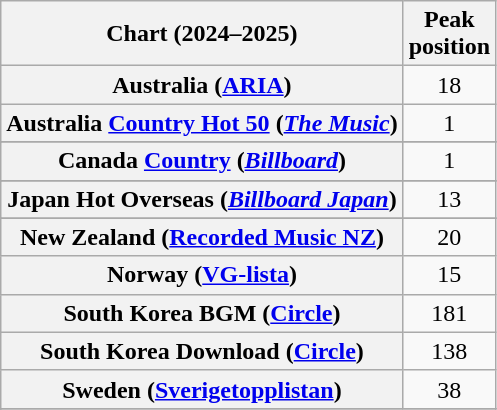<table class="wikitable sortable plainrowheaders" style="text-align:center">
<tr>
<th scope="col">Chart (2024–2025)</th>
<th scope="col">Peak<br>position</th>
</tr>
<tr>
<th scope="row">Australia (<a href='#'>ARIA</a>)</th>
<td>18</td>
</tr>
<tr>
<th scope="row">Australia <a href='#'>Country Hot 50</a> (<em><a href='#'>The Music</a></em>)</th>
<td>1</td>
</tr>
<tr>
</tr>
<tr>
<th scope="row">Canada <a href='#'>Country</a> (<em><a href='#'>Billboard</a></em>)</th>
<td>1</td>
</tr>
<tr>
</tr>
<tr>
</tr>
<tr>
<th scope="row">Japan Hot Overseas (<em><a href='#'>Billboard Japan</a></em>)</th>
<td>13</td>
</tr>
<tr>
</tr>
<tr>
<th scope="row">New Zealand (<a href='#'>Recorded Music NZ</a>)</th>
<td>20</td>
</tr>
<tr>
<th scope="row">Norway (<a href='#'>VG-lista</a>)</th>
<td>15</td>
</tr>
<tr>
<th scope="row">South Korea BGM (<a href='#'>Circle</a>)</th>
<td>181</td>
</tr>
<tr>
<th scope="row">South Korea Download (<a href='#'>Circle</a>)</th>
<td>138</td>
</tr>
<tr>
<th scope="row">Sweden (<a href='#'>Sverigetopplistan</a>)</th>
<td>38</td>
</tr>
<tr>
</tr>
<tr>
</tr>
<tr>
</tr>
<tr>
</tr>
</table>
